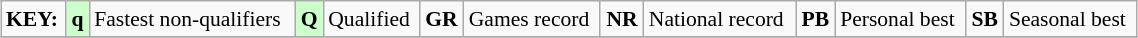<table class="wikitable" style="margin:0.5em auto; font-size:90%;position:relative;" width=60%>
<tr>
<td><strong>KEY:</strong></td>
<td bgcolor=ccffcc align=center><strong>q</strong></td>
<td>Fastest non-qualifiers</td>
<td bgcolor=ccffcc align=center><strong>Q</strong></td>
<td>Qualified</td>
<td align=center><strong>GR</strong></td>
<td>Games record</td>
<td align=center><strong>NR</strong></td>
<td>National record</td>
<td align=center><strong>PB</strong></td>
<td>Personal best</td>
<td align=center><strong>SB</strong></td>
<td>Seasonal best</td>
</tr>
<tr>
</tr>
</table>
